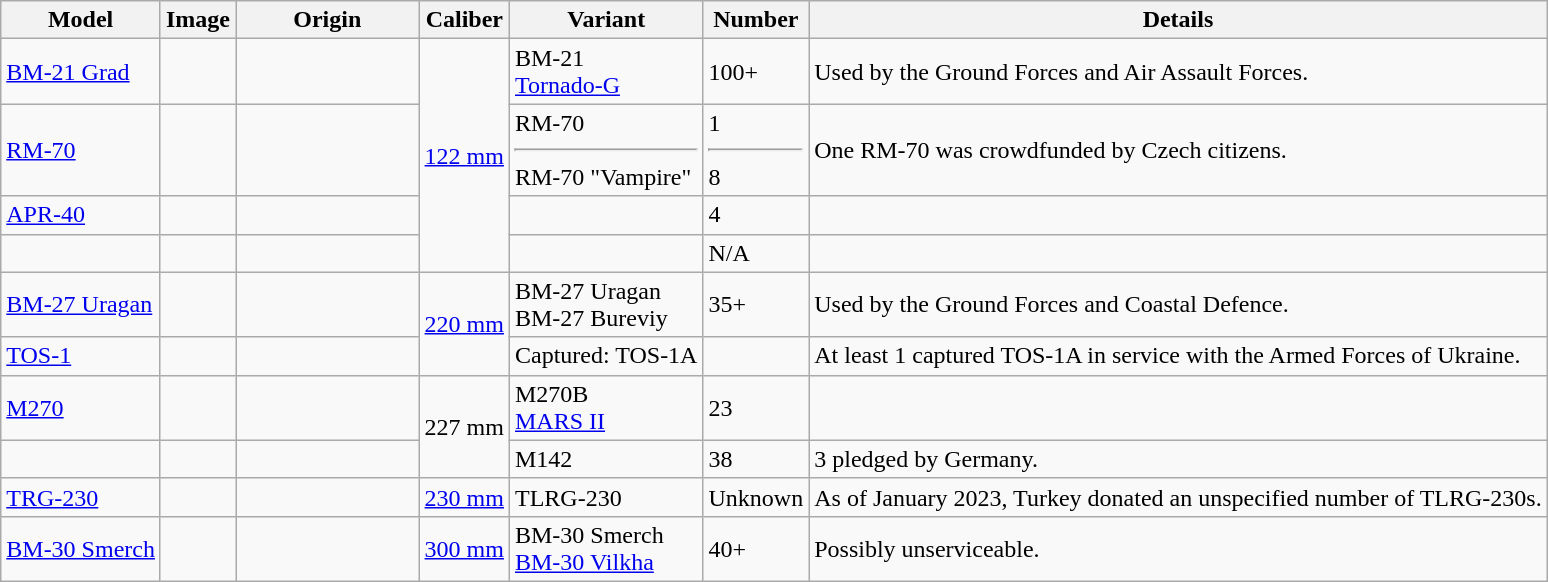<table class="wikitable sortable">
<tr>
<th>Model</th>
<th>Image</th>
<th style="width:115px;">Origin</th>
<th>Caliber</th>
<th>Variant</th>
<th>Number</th>
<th>Details</th>
</tr>
<tr>
<td><a href='#'>BM-21 Grad</a></td>
<td><br></td>
<td><br><br></td>
<td rowspan="4"><a href='#'>122 mm</a></td>
<td>BM-21<br><a href='#'>Tornado-G</a></td>
<td>100+</td>
<td>Used by the Ground Forces and Air Assault Forces.</td>
</tr>
<tr>
<td><a href='#'>RM-70</a></td>
<td></td>
<td><br></td>
<td>RM-70<hr>RM-70 "Vampire"</td>
<td>1<hr>8</td>
<td>One RM-70 was crowdfunded by Czech citizens.</td>
</tr>
<tr>
<td><a href='#'>APR-40</a></td>
<td></td>
<td></td>
<td></td>
<td>4</td>
<td></td>
</tr>
<tr>
<td></td>
<td></td>
<td></td>
<td></td>
<td>N/A</td>
<td></td>
</tr>
<tr>
<td><a href='#'>BM-27 Uragan</a></td>
<td></td>
<td><br></td>
<td rowspan="2"><a href='#'>220 mm</a></td>
<td>BM-27 Uragan<br>BM-27 Bureviy</td>
<td>35+</td>
<td>Used by the Ground Forces and Coastal Defence.</td>
</tr>
<tr>
<td><a href='#'>TOS-1</a></td>
<td></td>
<td><br></td>
<td>Captured: TOS-1A</td>
<td></td>
<td>At least 1 captured TOS-1A in service with the Armed Forces of Ukraine.</td>
</tr>
<tr>
<td><a href='#'>M270</a></td>
<td></td>
<td></td>
<td rowspan="2">227 mm</td>
<td>M270B<br><a href='#'>MARS II</a></td>
<td>23</td>
<td></td>
</tr>
<tr>
<td></td>
<td></td>
<td></td>
<td>M142</td>
<td>38</td>
<td>3 pledged by Germany.</td>
</tr>
<tr>
<td><a href='#'>TRG-230</a></td>
<td></td>
<td></td>
<td><a href='#'>230 mm</a></td>
<td>TLRG-230</td>
<td>Unknown</td>
<td>As of January 2023, Turkey donated an unspecified number of TLRG-230s.</td>
</tr>
<tr>
<td><a href='#'>BM-30 Smerch</a></td>
<td><br></td>
<td><br></td>
<td><a href='#'>300 mm</a></td>
<td>BM-30 Smerch<br><a href='#'>BM-30 Vilkha</a></td>
<td>40+</td>
<td>Possibly unserviceable.</td>
</tr>
</table>
